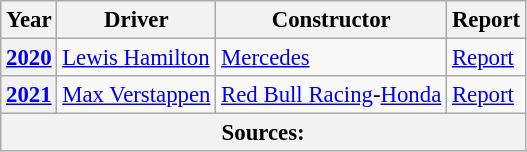<table class="wikitable" style="font-size: 95%;">
<tr>
<th>Year</th>
<th>Driver</th>
<th>Constructor</th>
<th>Report</th>
</tr>
<tr>
<th><a href='#'>2020</a></th>
<td> <a href='#'>Lewis Hamilton</a></td>
<td><a href='#'>Mercedes</a></td>
<td><a href='#'>Report</a></td>
</tr>
<tr>
<th><a href='#'>2021</a></th>
<td> <a href='#'>Max Verstappen</a></td>
<td><a href='#'>Red Bull Racing</a>-<a href='#'>Honda</a></td>
<td><a href='#'>Report</a></td>
</tr>
<tr>
<th colspan=4>Sources:</th>
</tr>
</table>
